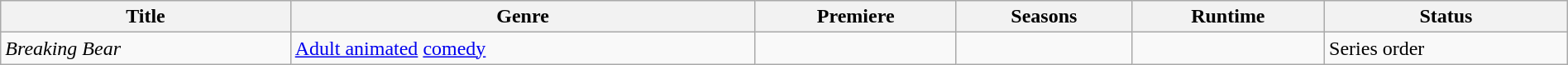<table class="wikitable sortable" style="width:100%;">
<tr>
<th>Title</th>
<th>Genre</th>
<th>Premiere</th>
<th>Seasons</th>
<th>Runtime</th>
<th>Status</th>
</tr>
<tr>
<td><em>Breaking Bear</em></td>
<td><a href='#'>Adult animated</a> <a href='#'>comedy</a></td>
<td></td>
<td></td>
<td></td>
<td>Series order</td>
</tr>
</table>
